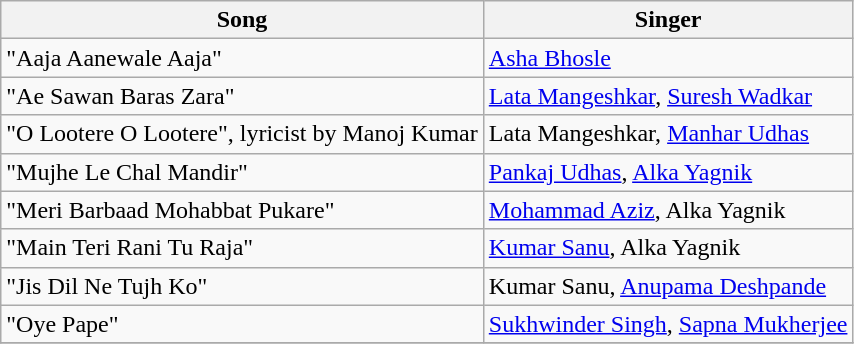<table class="wikitable">
<tr>
<th>Song</th>
<th>Singer</th>
</tr>
<tr>
<td>"Aaja Aanewale Aaja"</td>
<td><a href='#'>Asha Bhosle</a></td>
</tr>
<tr>
<td>"Ae Sawan Baras Zara"</td>
<td><a href='#'>Lata Mangeshkar</a>, <a href='#'>Suresh Wadkar</a></td>
</tr>
<tr>
<td>"O Lootere O Lootere", lyricist by Manoj Kumar</td>
<td>Lata Mangeshkar, <a href='#'>Manhar Udhas</a></td>
</tr>
<tr>
<td>"Mujhe Le Chal Mandir"</td>
<td><a href='#'>Pankaj Udhas</a>, <a href='#'>Alka Yagnik</a></td>
</tr>
<tr>
<td>"Meri Barbaad Mohabbat Pukare"</td>
<td><a href='#'>Mohammad Aziz</a>, Alka Yagnik</td>
</tr>
<tr>
<td>"Main Teri Rani Tu Raja"</td>
<td><a href='#'>Kumar Sanu</a>, Alka Yagnik</td>
</tr>
<tr>
<td>"Jis Dil Ne Tujh Ko"</td>
<td>Kumar Sanu, <a href='#'>Anupama Deshpande</a></td>
</tr>
<tr>
<td>"Oye Pape"</td>
<td><a href='#'>Sukhwinder Singh</a>, <a href='#'>Sapna Mukherjee</a></td>
</tr>
<tr>
</tr>
</table>
